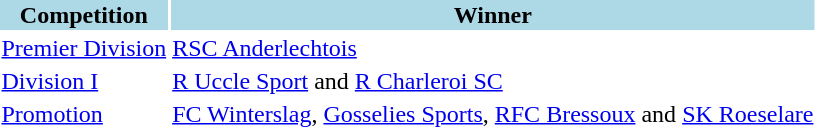<table>
<tr style="background:lightblue;">
<th>Competition</th>
<th>Winner</th>
</tr>
<tr>
<td><a href='#'>Premier Division</a></td>
<td><a href='#'>RSC Anderlechtois</a></td>
</tr>
<tr>
<td><a href='#'>Division I</a></td>
<td><a href='#'>R Uccle Sport</a> and <a href='#'>R Charleroi SC</a></td>
</tr>
<tr>
<td><a href='#'>Promotion</a></td>
<td><a href='#'>FC Winterslag</a>, <a href='#'>Gosselies Sports</a>, <a href='#'>RFC Bressoux</a> and <a href='#'>SK Roeselare</a></td>
</tr>
</table>
